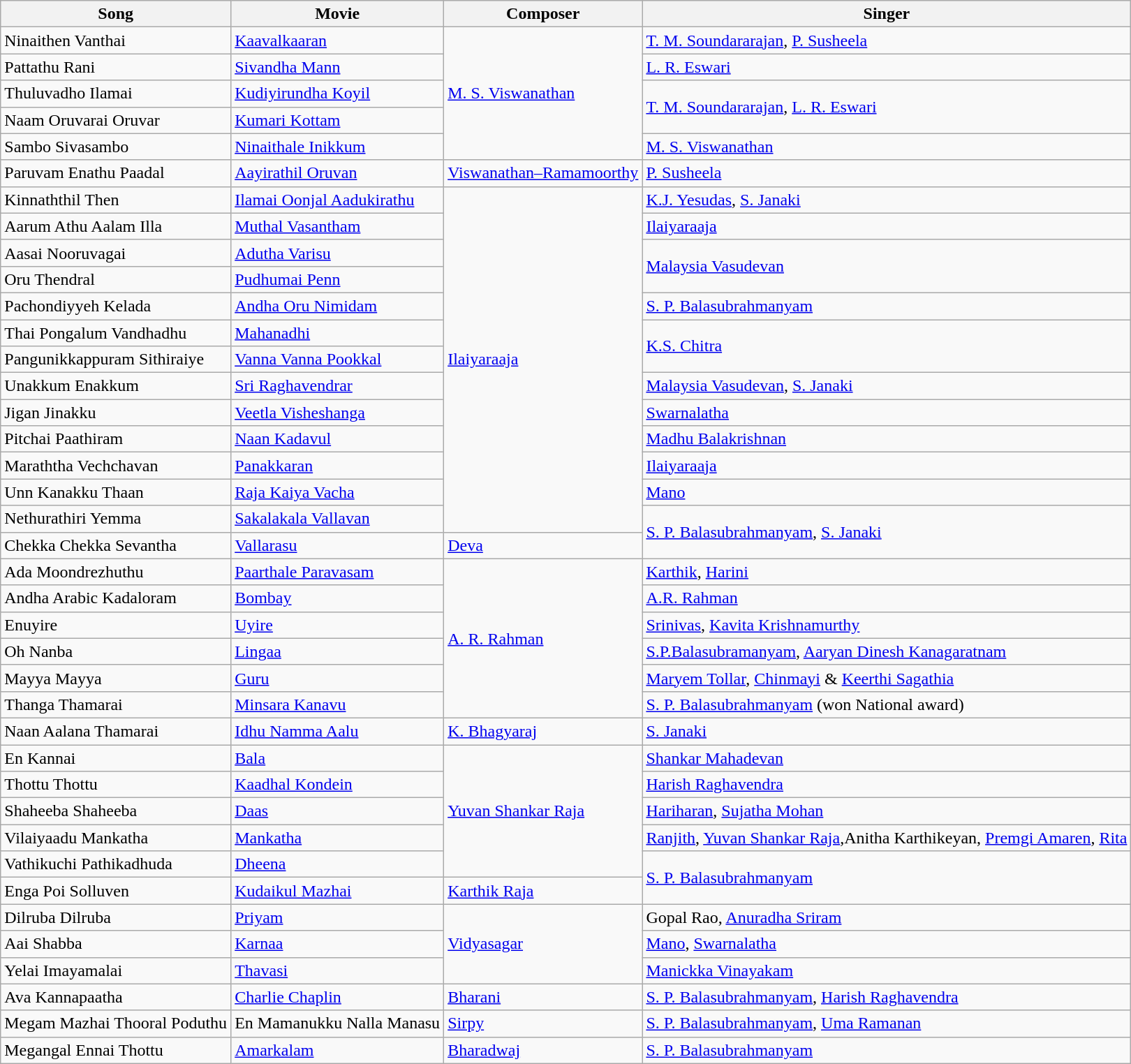<table class="wikitable">
<tr>
<th>Song</th>
<th>Movie</th>
<th>Composer</th>
<th>Singer</th>
</tr>
<tr>
<td>Ninaithen Vanthai</td>
<td><a href='#'>Kaavalkaaran</a></td>
<td rowspan="5"><a href='#'>M. S. Viswanathan</a></td>
<td><a href='#'>T. M. Soundararajan</a>, <a href='#'>P. Susheela</a></td>
</tr>
<tr>
<td>Pattathu Rani</td>
<td><a href='#'>Sivandha Mann</a></td>
<td><a href='#'>L. R. Eswari</a></td>
</tr>
<tr>
<td>Thuluvadho Ilamai</td>
<td><a href='#'>Kudiyirundha Koyil</a></td>
<td rowspan="2"><a href='#'>T. M. Soundararajan</a>, <a href='#'>L. R. Eswari</a></td>
</tr>
<tr>
<td>Naam Oruvarai Oruvar</td>
<td><a href='#'>Kumari Kottam</a></td>
</tr>
<tr>
<td>Sambo Sivasambo</td>
<td><a href='#'>Ninaithale Inikkum</a></td>
<td><a href='#'>M. S. Viswanathan</a></td>
</tr>
<tr>
<td>Paruvam Enathu Paadal</td>
<td><a href='#'>Aayirathil Oruvan</a></td>
<td><a href='#'>Viswanathan–Ramamoorthy</a></td>
<td><a href='#'>P. Susheela</a></td>
</tr>
<tr>
<td>Kinnaththil Then</td>
<td><a href='#'>Ilamai Oonjal Aadukirathu</a></td>
<td rowspan="13"><a href='#'>Ilaiyaraaja</a></td>
<td><a href='#'>K.J. Yesudas</a>, <a href='#'>S. Janaki</a></td>
</tr>
<tr>
<td>Aarum Athu Aalam Illa</td>
<td><a href='#'>Muthal Vasantham</a></td>
<td><a href='#'>Ilaiyaraaja</a></td>
</tr>
<tr>
<td>Aasai Nooruvagai</td>
<td><a href='#'>Adutha Varisu</a></td>
<td rowspan=2><a href='#'>Malaysia Vasudevan</a></td>
</tr>
<tr>
<td>Oru Thendral</td>
<td><a href='#'>Pudhumai Penn</a></td>
</tr>
<tr>
<td>Pachondiyyeh Kelada</td>
<td><a href='#'>Andha Oru Nimidam</a></td>
<td><a href='#'>S. P. Balasubrahmanyam</a></td>
</tr>
<tr>
<td>Thai Pongalum Vandhadhu</td>
<td><a href='#'>Mahanadhi</a></td>
<td rowspan="2"><a href='#'>K.S. Chitra</a></td>
</tr>
<tr>
<td>Pangunikkappuram Sithiraiye</td>
<td><a href='#'>Vanna Vanna Pookkal</a></td>
</tr>
<tr>
<td>Unakkum Enakkum</td>
<td><a href='#'>Sri Raghavendrar</a></td>
<td><a href='#'>Malaysia Vasudevan</a>, <a href='#'>S. Janaki</a></td>
</tr>
<tr>
<td>Jigan Jinakku</td>
<td><a href='#'>Veetla Visheshanga</a></td>
<td><a href='#'>Swarnalatha</a></td>
</tr>
<tr>
<td>Pitchai Paathiram</td>
<td><a href='#'>Naan Kadavul</a></td>
<td><a href='#'>Madhu Balakrishnan</a></td>
</tr>
<tr>
<td>Maraththa Vechchavan</td>
<td><a href='#'>Panakkaran</a></td>
<td><a href='#'>Ilaiyaraaja</a></td>
</tr>
<tr>
<td>Unn Kanakku Thaan</td>
<td><a href='#'>Raja Kaiya Vacha</a></td>
<td><a href='#'>Mano</a></td>
</tr>
<tr>
<td>Nethurathiri Yemma</td>
<td><a href='#'>Sakalakala Vallavan</a></td>
<td rowspan="2"><a href='#'>S. P. Balasubrahmanyam</a>, <a href='#'>S. Janaki</a></td>
</tr>
<tr>
<td>Chekka Chekka Sevantha</td>
<td><a href='#'>Vallarasu</a></td>
<td><a href='#'>Deva</a></td>
</tr>
<tr>
<td>Ada Moondrezhuthu</td>
<td><a href='#'>Paarthale Paravasam</a></td>
<td rowspan=6><a href='#'>A. R. Rahman</a></td>
<td><a href='#'>Karthik</a>, <a href='#'>Harini</a></td>
</tr>
<tr>
<td>Andha Arabic Kadaloram</td>
<td><a href='#'>Bombay</a></td>
<td><a href='#'>A.R. Rahman</a></td>
</tr>
<tr>
<td>Enuyire</td>
<td><a href='#'>Uyire</a></td>
<td><a href='#'>Srinivas</a>, <a href='#'>Kavita Krishnamurthy</a></td>
</tr>
<tr>
<td>Oh Nanba</td>
<td><a href='#'>Lingaa</a></td>
<td><a href='#'>S.P.Balasubramanyam</a>, <a href='#'>Aaryan Dinesh Kanagaratnam</a></td>
</tr>
<tr>
<td>Mayya Mayya</td>
<td><a href='#'>Guru</a></td>
<td><a href='#'>Maryem Tollar</a>, <a href='#'>Chinmayi</a> & <a href='#'>Keerthi Sagathia</a></td>
</tr>
<tr>
<td>Thanga Thamarai</td>
<td><a href='#'>Minsara Kanavu</a></td>
<td><a href='#'>S. P. Balasubrahmanyam</a> (won National award)</td>
</tr>
<tr>
<td>Naan Aalana Thamarai</td>
<td><a href='#'>Idhu Namma Aalu</a></td>
<td><a href='#'>K. Bhagyaraj</a></td>
<td><a href='#'>S. Janaki</a></td>
</tr>
<tr>
<td>En Kannai</td>
<td><a href='#'>Bala</a></td>
<td rowspan="5"><a href='#'>Yuvan Shankar Raja</a></td>
<td><a href='#'>Shankar Mahadevan</a></td>
</tr>
<tr>
<td>Thottu Thottu</td>
<td><a href='#'>Kaadhal Kondein</a></td>
<td><a href='#'>Harish Raghavendra</a></td>
</tr>
<tr>
<td>Shaheeba Shaheeba</td>
<td><a href='#'>Daas</a></td>
<td><a href='#'>Hariharan</a>, <a href='#'>Sujatha Mohan</a></td>
</tr>
<tr>
<td>Vilaiyaadu Mankatha</td>
<td><a href='#'>Mankatha</a></td>
<td><a href='#'>Ranjith</a>, <a href='#'>Yuvan Shankar Raja</a>,Anitha Karthikeyan, <a href='#'>Premgi Amaren</a>, <a href='#'>Rita</a></td>
</tr>
<tr>
<td>Vathikuchi Pathikadhuda</td>
<td><a href='#'>Dheena</a></td>
<td rowspan=2><a href='#'>S. P. Balasubrahmanyam</a></td>
</tr>
<tr>
<td>Enga Poi Solluven</td>
<td><a href='#'>Kudaikul Mazhai</a></td>
<td><a href='#'>Karthik Raja</a></td>
</tr>
<tr>
<td>Dilruba Dilruba</td>
<td><a href='#'>Priyam</a></td>
<td rowspan=3><a href='#'>Vidyasagar</a></td>
<td>Gopal Rao, <a href='#'>Anuradha Sriram</a></td>
</tr>
<tr>
<td>Aai Shabba</td>
<td><a href='#'>Karnaa</a></td>
<td><a href='#'>Mano</a>, <a href='#'>Swarnalatha</a></td>
</tr>
<tr>
<td>Yelai Imayamalai</td>
<td><a href='#'>Thavasi</a></td>
<td><a href='#'>Manickka Vinayakam</a></td>
</tr>
<tr>
<td>Ava Kannapaatha</td>
<td><a href='#'>Charlie Chaplin</a></td>
<td><a href='#'>Bharani</a></td>
<td><a href='#'>S. P. Balasubrahmanyam</a>, <a href='#'>Harish Raghavendra</a></td>
</tr>
<tr>
<td>Megam Mazhai Thooral Poduthu</td>
<td>En Mamanukku Nalla Manasu</td>
<td><a href='#'>Sirpy</a></td>
<td><a href='#'>S. P. Balasubrahmanyam</a>, <a href='#'>Uma Ramanan</a></td>
</tr>
<tr>
<td>Megangal Ennai Thottu</td>
<td><a href='#'>Amarkalam</a></td>
<td><a href='#'>Bharadwaj</a></td>
<td><a href='#'>S. P. Balasubrahmanyam</a></td>
</tr>
</table>
